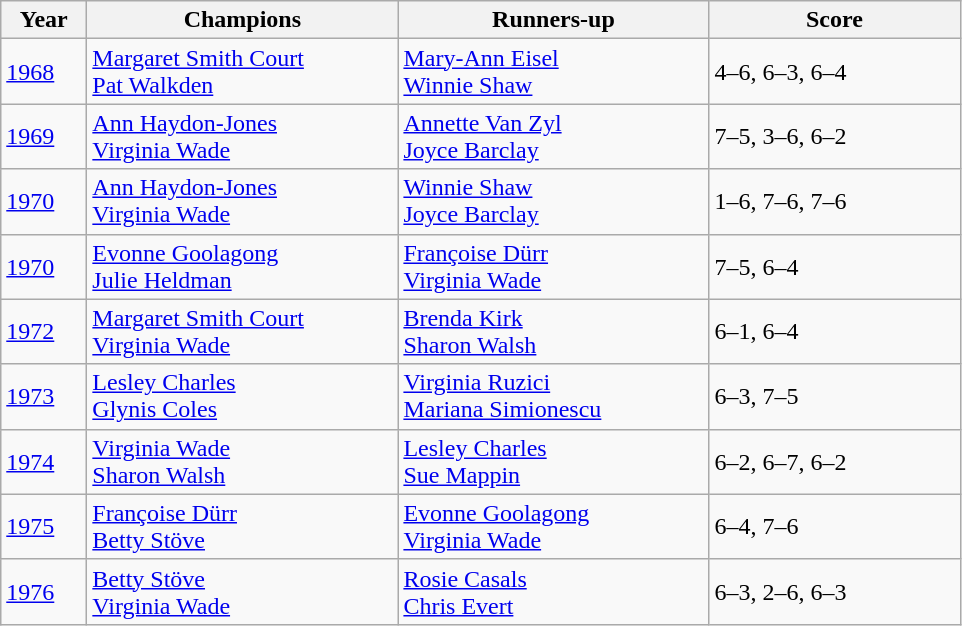<table class="wikitable">
<tr>
<th style="width:50px">Year</th>
<th style="width:200px">Champions</th>
<th style="width:200px">Runners-up</th>
<th style="width:160px">Score</th>
</tr>
<tr>
<td><a href='#'>1968</a></td>
<td>   <a href='#'>Margaret Smith Court</a>  <br>   <a href='#'>Pat Walkden</a></td>
<td> <a href='#'>Mary-Ann Eisel</a> <br>  <a href='#'>Winnie Shaw</a></td>
<td>4–6, 6–3, 6–4</td>
</tr>
<tr>
<td><a href='#'>1969</a></td>
<td>  <a href='#'>Ann Haydon-Jones</a>   <br>   <a href='#'>Virginia Wade</a></td>
<td>  <a href='#'>Annette Van Zyl</a> <br>  <a href='#'>Joyce Barclay</a></td>
<td>7–5, 3–6, 6–2</td>
</tr>
<tr>
<td><a href='#'>1970</a></td>
<td>  <a href='#'>Ann Haydon-Jones</a>   <br>   <a href='#'>Virginia Wade</a></td>
<td>  <a href='#'>Winnie Shaw</a> <br>  <a href='#'>Joyce Barclay</a></td>
<td>1–6, 7–6, 7–6</td>
</tr>
<tr>
<td><a href='#'>1970</a></td>
<td>  <a href='#'>Evonne Goolagong</a>   <br>   <a href='#'>Julie Heldman</a></td>
<td> <a href='#'>Françoise Dürr</a> <br>  <a href='#'>Virginia Wade</a></td>
<td>7–5, 6–4</td>
</tr>
<tr>
<td><a href='#'>1972</a></td>
<td>  <a href='#'>Margaret Smith Court</a>  <br>   <a href='#'>Virginia Wade</a></td>
<td> <a href='#'>Brenda Kirk</a> <br>  <a href='#'>Sharon Walsh</a></td>
<td>6–1, 6–4</td>
</tr>
<tr>
<td><a href='#'>1973</a></td>
<td>  <a href='#'>Lesley Charles</a>  <br>   <a href='#'>Glynis Coles</a></td>
<td> <a href='#'>Virginia Ruzici</a> <br>  <a href='#'>Mariana Simionescu</a></td>
<td>6–3, 7–5</td>
</tr>
<tr>
<td><a href='#'>1974</a></td>
<td>  <a href='#'>Virginia Wade</a>  <br>  <a href='#'>Sharon Walsh</a></td>
<td> <a href='#'>Lesley Charles</a> <br>  <a href='#'>Sue Mappin</a></td>
<td>6–2, 6–7, 6–2</td>
</tr>
<tr>
<td><a href='#'>1975</a></td>
<td> <a href='#'>Françoise Dürr</a>  <br>   <a href='#'>Betty Stöve</a></td>
<td> <a href='#'>Evonne Goolagong</a> <br>  <a href='#'>Virginia Wade</a></td>
<td>6–4, 7–6</td>
</tr>
<tr>
<td><a href='#'>1976</a></td>
<td>  <a href='#'>Betty Stöve</a>  <br>   <a href='#'>Virginia Wade</a></td>
<td> <a href='#'>Rosie Casals</a> <br>  <a href='#'>Chris Evert</a></td>
<td>6–3, 2–6, 6–3</td>
</tr>
</table>
